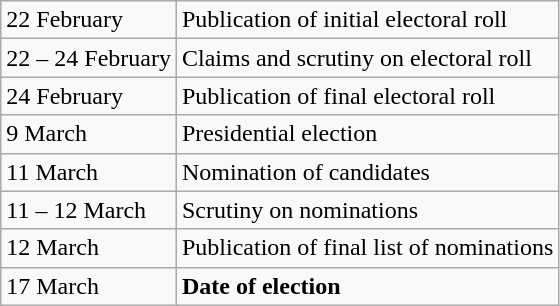<table class="wikitable">
<tr>
<td>22 February</td>
<td>Publication of initial electoral roll</td>
</tr>
<tr>
<td>22 – 24 February</td>
<td>Claims and scrutiny on electoral roll</td>
</tr>
<tr>
<td>24 February</td>
<td>Publication of final electoral roll</td>
</tr>
<tr>
<td>9 March</td>
<td>Presidential election</td>
</tr>
<tr>
<td>11 March</td>
<td>Nomination of candidates</td>
</tr>
<tr>
<td>11 – 12 March</td>
<td>Scrutiny on nominations</td>
</tr>
<tr>
<td>12 March</td>
<td>Publication of final list of nominations</td>
</tr>
<tr>
<td>17 March</td>
<td><strong>Date of election</strong></td>
</tr>
</table>
